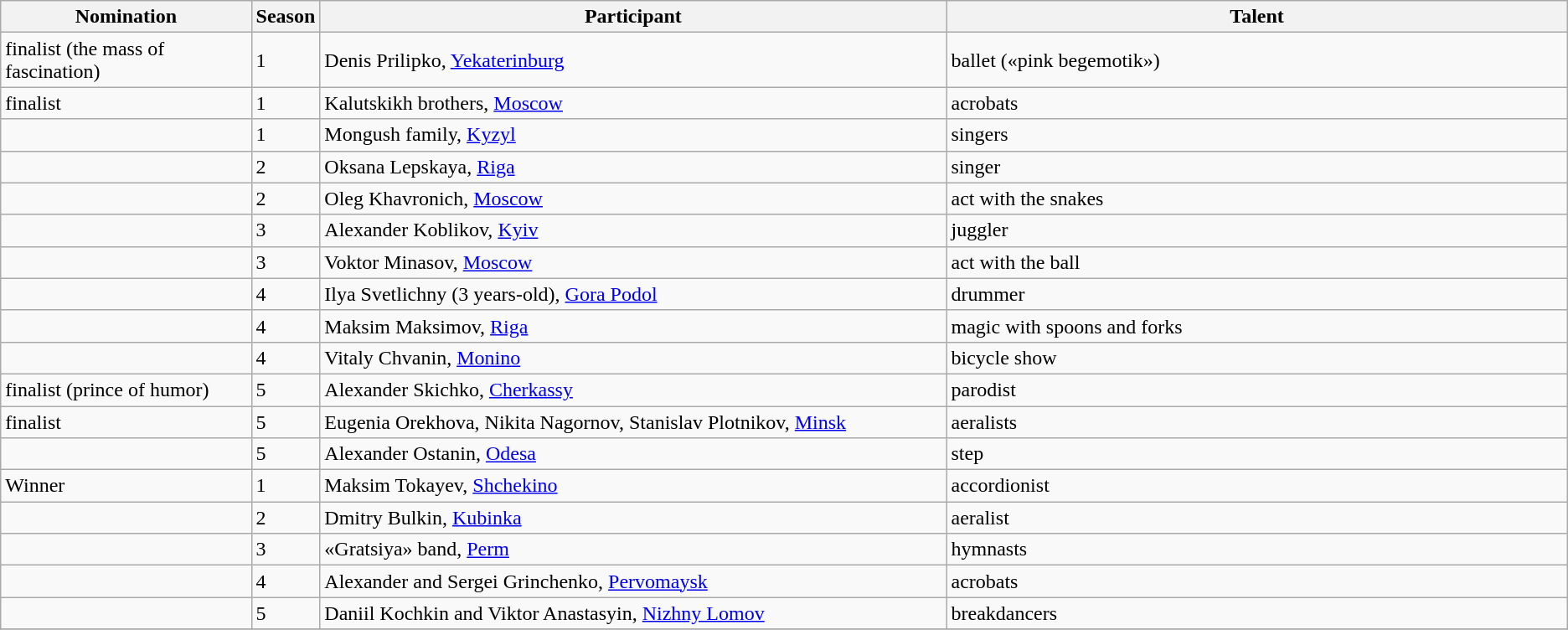<table class="wikitable">
<tr>
<th width="16%">Nomination</th>
<th width="4%">Season</th>
<th width="40%">Participant</th>
<th width="40">Talent</th>
</tr>
<tr>
<td>finalist (the mass of fascination)</td>
<td>1</td>
<td>Denis Prilipko, <a href='#'>Yekaterinburg</a></td>
<td>ballet («pink begemotik»)</td>
</tr>
<tr>
<td>finalist</td>
<td>1</td>
<td>Kalutskikh brothers, <a href='#'>Moscow</a></td>
<td>acrobats</td>
</tr>
<tr>
<td></td>
<td>1</td>
<td>Mongush family, <a href='#'>Kyzyl</a></td>
<td>singers</td>
</tr>
<tr>
<td></td>
<td>2</td>
<td>Oksana Lepskaya, <a href='#'>Riga</a></td>
<td>singer</td>
</tr>
<tr>
<td></td>
<td>2</td>
<td>Oleg Khavronich, <a href='#'>Moscow</a></td>
<td>act with the snakes</td>
</tr>
<tr>
<td></td>
<td>3</td>
<td>Alexander Koblikov, <a href='#'>Kyiv</a></td>
<td>juggler</td>
</tr>
<tr>
<td></td>
<td>3</td>
<td>Voktor Minasov, <a href='#'>Moscow</a></td>
<td>act with the ball</td>
</tr>
<tr>
<td></td>
<td>4</td>
<td>Ilya Svetlichny (3 years-old), <a href='#'>Gora Podol</a></td>
<td>drummer</td>
</tr>
<tr>
<td></td>
<td>4</td>
<td>Maksim Maksimov, <a href='#'>Riga</a></td>
<td>magic with spoons and forks</td>
</tr>
<tr>
<td></td>
<td>4</td>
<td>Vitaly Chvanin, <a href='#'>Monino</a></td>
<td>bicycle show</td>
</tr>
<tr>
<td>finalist (prince of humor)</td>
<td>5</td>
<td>Alexander Skichko, <a href='#'>Cherkassy</a></td>
<td>parodist</td>
</tr>
<tr>
<td>finalist</td>
<td>5</td>
<td>Eugenia Orekhova, Nikita Nagornov, Stanislav Plotnikov, <a href='#'>Minsk</a></td>
<td>aeralists</td>
</tr>
<tr>
<td></td>
<td>5</td>
<td>Alexander Ostanin, <a href='#'>Odesa</a></td>
<td>step</td>
</tr>
<tr>
<td>Winner</td>
<td>1</td>
<td>Maksim Tokayev, <a href='#'>Shchekino</a></td>
<td>accordionist</td>
</tr>
<tr>
<td></td>
<td>2</td>
<td>Dmitry Bulkin, <a href='#'>Kubinka</a></td>
<td>aeralist</td>
</tr>
<tr>
<td></td>
<td>3</td>
<td>«Gratsiya» band, <a href='#'>Perm</a></td>
<td>hymnasts</td>
</tr>
<tr>
<td></td>
<td>4</td>
<td>Alexander and Sergei Grinchenko, <a href='#'>Pervomaysk</a></td>
<td>acrobats</td>
</tr>
<tr>
<td></td>
<td>5</td>
<td>Daniil Kochkin and Viktor Anastasyin, <a href='#'>Nizhny Lomov</a></td>
<td>breakdancers</td>
</tr>
<tr>
</tr>
</table>
